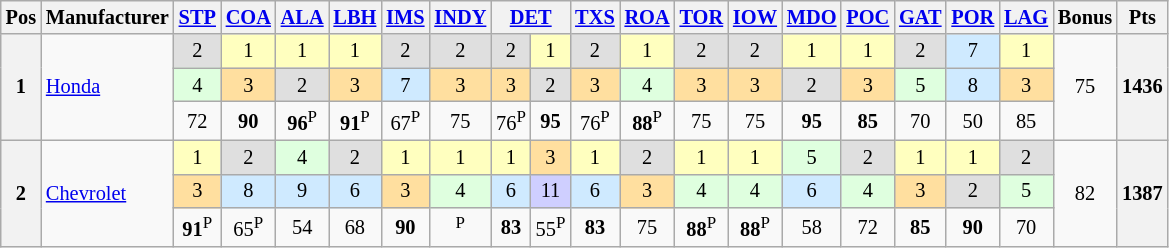<table class="wikitable" style="font-size: 85%; text-align:center">
<tr valign=top>
<th>Pos</th>
<th>Manufacturer</th>
<th><a href='#'>STP</a></th>
<th><a href='#'>COA</a></th>
<th><a href='#'>ALA</a></th>
<th><a href='#'>LBH</a></th>
<th><a href='#'>IMS</a></th>
<th><a href='#'>INDY</a></th>
<th colspan=2><a href='#'>DET</a></th>
<th><a href='#'>TXS</a></th>
<th><a href='#'>ROA</a></th>
<th><a href='#'>TOR</a></th>
<th><a href='#'>IOW</a></th>
<th><a href='#'>MDO</a></th>
<th><a href='#'>POC</a></th>
<th><a href='#'>GAT</a></th>
<th><a href='#'>POR</a></th>
<th><a href='#'>LAG</a></th>
<th>Bonus</th>
<th>Pts</th>
</tr>
<tr>
<th rowspan=3>1</th>
<td rowspan="3" style="text-align:left;"><a href='#'>Honda</a></td>
<td style="background:#DFDFDF;">2</td>
<td style="background:#FFFFBF;">1</td>
<td style="background:#FFFFBF;">1</td>
<td style="background:#FFFFBF;">1</td>
<td style="background:#DFDFDF;">2</td>
<td style="background:#DFDFDF;">2</td>
<td style="background:#DFDFDF;">2</td>
<td style="background:#FFFFBF;">1</td>
<td style="background:#DFDFDF;">2</td>
<td style="background:#FFFFBF;">1</td>
<td style="background:#DFDFDF;">2</td>
<td style="background:#DFDFDF;">2</td>
<td style="background:#FFFFBF;">1</td>
<td style="background:#FFFFBF;">1</td>
<td style="background:#DFDFDF;">2</td>
<td style="background:#CFEAFF;">7</td>
<td style="background:#FFFFBF;">1</td>
<td rowspan=3>75</td>
<th rowspan=3>1436</th>
</tr>
<tr>
<td style="background:#DFFFDF;">4</td>
<td style="background:#FFDF9F;">3</td>
<td style="background:#DFDFDF;">2</td>
<td style="background:#FFDF9F;">3</td>
<td style="background:#CFEAFF;">7</td>
<td style="background:#FFDF9F;">3</td>
<td style="background:#FFDF9F;">3</td>
<td style="background:#DFDFDF;">2</td>
<td style="background:#FFDF9F;">3</td>
<td style="background:#DFFFDF;">4</td>
<td style="background:#FFDF9F;">3</td>
<td style="background:#FFDF9F;">3</td>
<td style="background:#DFDFDF;">2</td>
<td style="background:#FFDF9F;">3</td>
<td style="background:#DFFFDF;">5</td>
<td style="background:#CFEAFF;">8</td>
<td style="background:#FFDF9F;">3</td>
</tr>
<tr>
<td>72</td>
<td><strong>90</strong></td>
<td><strong>96</strong><sup>P</sup></td>
<td><strong>91</strong><sup>P</sup></td>
<td>67<sup>P</sup></td>
<td>75</td>
<td>76<sup>P</sup></td>
<td><strong>95</strong></td>
<td>76<sup>P</sup></td>
<td><strong>88</strong><sup>P</sup></td>
<td>75</td>
<td>75</td>
<td><strong>95</strong></td>
<td><strong>85</strong></td>
<td>70</td>
<td>50</td>
<td>85</td>
</tr>
<tr>
<th rowspan=3>2</th>
<td rowspan="3" style="text-align:left;"><a href='#'>Chevrolet</a></td>
<td style="background:#FFFFBF;">1</td>
<td style="background:#DFDFDF;">2</td>
<td style="background:#DFFFDF;">4</td>
<td style="background:#DFDFDF;">2</td>
<td style="background:#FFFFBF;">1</td>
<td style="background:#FFFFBF;">1</td>
<td style="background:#FFFFBF;">1</td>
<td style="background:#FFDF9F;">3</td>
<td style="background:#FFFFBF;">1</td>
<td style="background:#DFDFDF;">2</td>
<td style="background:#FFFFBF;">1</td>
<td style="background:#FFFFBF;">1</td>
<td style="background:#DFFFDF;">5</td>
<td style="background:#DFDFDF;">2</td>
<td style="background:#FFFFBF;">1</td>
<td style="background:#FFFFBF;">1</td>
<td style="background:#DFDFDF;">2</td>
<td rowspan=3>82</td>
<th rowspan=3>1387</th>
</tr>
<tr>
<td style="background:#FFDF9F;">3</td>
<td style="background:#CFEAFF;">8</td>
<td style="background:#CFEAFF;">9</td>
<td style="background:#CFEAFF;">6</td>
<td style="background:#FFDF9F;">3</td>
<td style="background:#DFFFDF;">4</td>
<td style="background:#CFEAFF;">6</td>
<td style="background:#CFCFFF;">11</td>
<td style="background:#CFEAFF;">6</td>
<td style="background:#FFDF9F;">3</td>
<td style="background:#DFFFDF;">4</td>
<td style="background:#DFFFDF;">4</td>
<td style="background:#CFEAFF;">6</td>
<td style="background:#DFFFDF;">4</td>
<td style="background:#FFDF9F;">3</td>
<td style="background:#DFDFDF;">2</td>
<td style="background:#DFFFDF;">5</td>
</tr>
<tr>
<td><strong>91</strong><sup>P</sup></td>
<td>65<sup>P</sup></td>
<td>54</td>
<td>68</td>
<td><strong>90</strong></td>
<td><strong></strong><sup>P</sup></td>
<td><strong>83</strong></td>
<td>55<sup>P</sup></td>
<td><strong>83</strong></td>
<td>75</td>
<td><strong>88</strong><sup>P</sup></td>
<td><strong>88</strong><sup>P</sup></td>
<td>58</td>
<td>72</td>
<td><strong>85</strong></td>
<td><strong>90</strong></td>
<td>70</td>
</tr>
</table>
